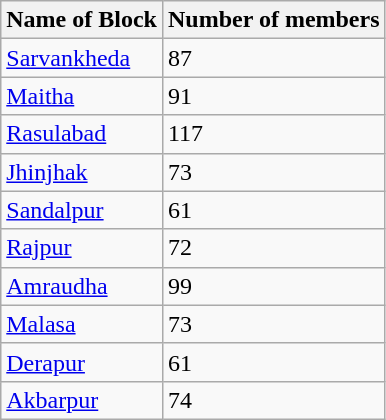<table class="wikitable">
<tr>
<th>Name of Block</th>
<th>Number of members</th>
</tr>
<tr>
<td><a href='#'>Sarvankheda</a></td>
<td>87</td>
</tr>
<tr>
<td><a href='#'>Maitha</a></td>
<td>91</td>
</tr>
<tr>
<td><a href='#'>Rasulabad</a></td>
<td>117</td>
</tr>
<tr>
<td><a href='#'>Jhinjhak</a></td>
<td>73</td>
</tr>
<tr>
<td><a href='#'>Sandalpur</a></td>
<td>61</td>
</tr>
<tr>
<td><a href='#'>Rajpur</a></td>
<td>72</td>
</tr>
<tr>
<td><a href='#'>Amraudha</a></td>
<td>99</td>
</tr>
<tr>
<td><a href='#'>Malasa</a></td>
<td>73</td>
</tr>
<tr>
<td><a href='#'>Derapur</a></td>
<td>61</td>
</tr>
<tr>
<td><a href='#'>Akbarpur</a></td>
<td>74</td>
</tr>
</table>
